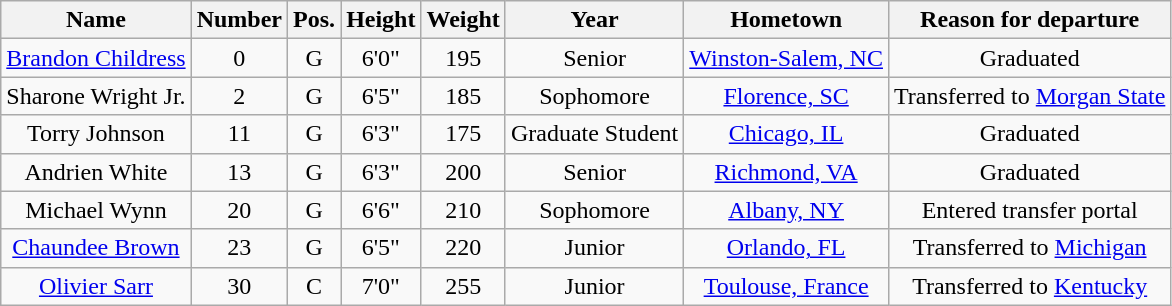<table class="wikitable sortable" border="1" style=text-align:center;">
<tr>
<th>Name</th>
<th>Number</th>
<th>Pos.</th>
<th>Height</th>
<th>Weight</th>
<th>Year</th>
<th>Hometown</th>
<th class="unsortable">Reason for departure</th>
</tr>
<tr>
<td><a href='#'>Brandon Childress</a></td>
<td>0</td>
<td>G</td>
<td>6'0"</td>
<td>195</td>
<td>Senior</td>
<td><a href='#'>Winston-Salem, NC</a></td>
<td>Graduated</td>
</tr>
<tr>
<td>Sharone Wright Jr.</td>
<td>2</td>
<td>G</td>
<td>6'5"</td>
<td>185</td>
<td>Sophomore</td>
<td><a href='#'>Florence, SC</a></td>
<td>Transferred to <a href='#'>Morgan State</a></td>
</tr>
<tr>
<td>Torry Johnson</td>
<td>11</td>
<td>G</td>
<td>6'3"</td>
<td>175</td>
<td>Graduate Student</td>
<td><a href='#'>Chicago, IL</a></td>
<td>Graduated</td>
</tr>
<tr>
<td>Andrien White</td>
<td>13</td>
<td>G</td>
<td>6'3"</td>
<td>200</td>
<td> Senior</td>
<td><a href='#'>Richmond, VA</a></td>
<td>Graduated</td>
</tr>
<tr>
<td>Michael Wynn</td>
<td>20</td>
<td>G</td>
<td>6'6"</td>
<td>210</td>
<td>Sophomore</td>
<td><a href='#'>Albany, NY</a></td>
<td>Entered transfer portal</td>
</tr>
<tr>
<td><a href='#'>Chaundee Brown</a></td>
<td>23</td>
<td>G</td>
<td>6'5"</td>
<td>220</td>
<td>Junior</td>
<td><a href='#'>Orlando, FL</a></td>
<td>Transferred to <a href='#'>Michigan</a></td>
</tr>
<tr>
<td><a href='#'>Olivier Sarr</a></td>
<td>30</td>
<td>C</td>
<td>7'0"</td>
<td>255</td>
<td>Junior</td>
<td><a href='#'>Toulouse, France</a></td>
<td>Transferred to <a href='#'>Kentucky</a></td>
</tr>
</table>
